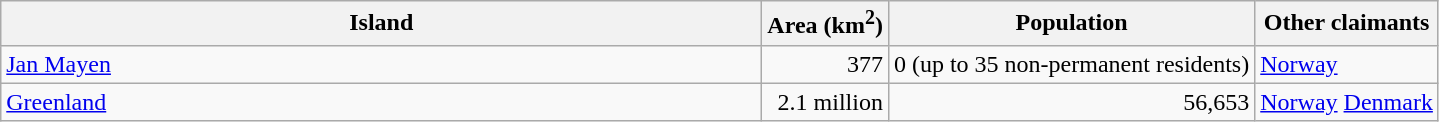<table class="sortable wikitable">
<tr>
<th width=500>Island</th>
<th data-sort-type="number">Area (km<sup>2</sup>)</th>
<th>Population</th>
<th>Other claimants</th>
</tr>
<tr>
<td><a href='#'>Jan Mayen</a></td>
<td style="text-align: right;">377</td>
<td style="text-align: right;">0 (up to 35 non-permanent residents)</td>
<td> <a href='#'>Norway</a></td>
</tr>
<tr>
<td><a href='#'>Greenland</a></td>
<td style="text-align: right;">2.1 million</td>
<td style="text-align: right;">56,653</td>
<td> <a href='#'>Norway</a>  <a href='#'>Denmark</a></td>
</tr>
</table>
